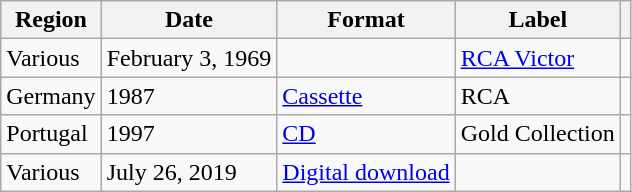<table class="wikitable plainrowheaders">
<tr>
<th scope="col">Region</th>
<th scope="col">Date</th>
<th scope="col">Format</th>
<th scope="col">Label</th>
<th scope="col"></th>
</tr>
<tr>
<td>Various</td>
<td>February 3, 1969</td>
<td></td>
<td><a href='#'>RCA Victor</a></td>
<td></td>
</tr>
<tr>
<td>Germany</td>
<td>1987</td>
<td><a href='#'>Cassette</a></td>
<td>RCA</td>
<td></td>
</tr>
<tr>
<td>Portugal</td>
<td>1997</td>
<td><a href='#'>CD</a></td>
<td>Gold Collection</td>
<td></td>
</tr>
<tr>
<td>Various</td>
<td>July 26, 2019</td>
<td><a href='#'>Digital download</a></td>
<td></td>
<td></td>
</tr>
</table>
